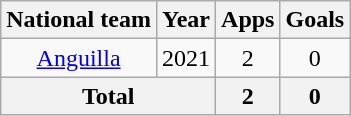<table class="wikitable" style="text-align:center">
<tr>
<th>National team</th>
<th>Year</th>
<th>Apps</th>
<th>Goals</th>
</tr>
<tr>
<td rowspan=1><a href='#'>Anguilla</a></td>
<td>2021</td>
<td>2</td>
<td>0</td>
</tr>
<tr>
<th colspan=2>Total</th>
<th>2</th>
<th>0</th>
</tr>
</table>
